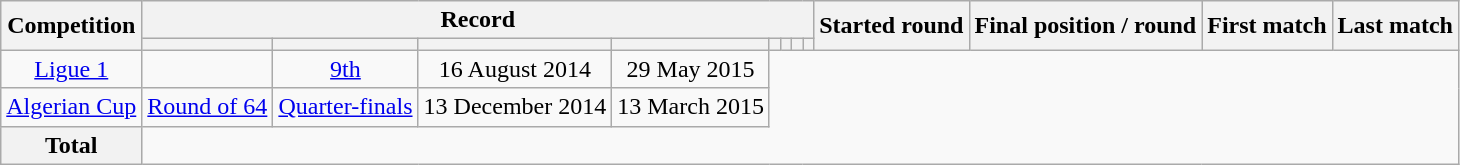<table class="wikitable" style="text-align: center">
<tr>
<th rowspan=2>Competition</th>
<th colspan=8>Record</th>
<th rowspan=2>Started round</th>
<th rowspan=2>Final position / round</th>
<th rowspan=2>First match</th>
<th rowspan=2>Last match</th>
</tr>
<tr>
<th></th>
<th></th>
<th></th>
<th></th>
<th></th>
<th></th>
<th></th>
<th></th>
</tr>
<tr>
<td><a href='#'>Ligue 1</a><br></td>
<td></td>
<td><a href='#'>9th</a></td>
<td>16 August 2014</td>
<td>29 May 2015</td>
</tr>
<tr>
<td><a href='#'>Algerian Cup</a><br></td>
<td><a href='#'>Round of 64</a></td>
<td><a href='#'>Quarter-finals</a></td>
<td>13 December 2014</td>
<td>13 March 2015</td>
</tr>
<tr>
<th>Total<br></th>
</tr>
</table>
